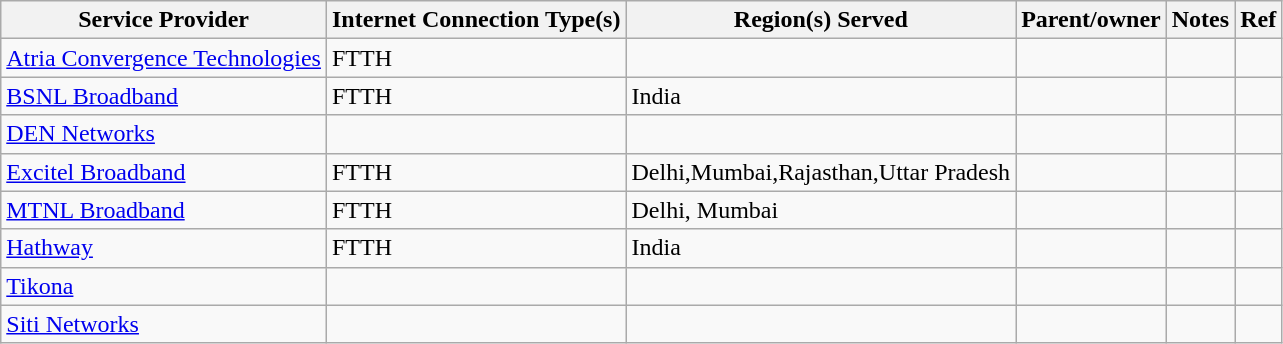<table class="wikitable">
<tr>
<th>Service Provider</th>
<th>Internet Connection Type(s)</th>
<th>Region(s) Served</th>
<th>Parent/owner</th>
<th>Notes</th>
<th>Ref</th>
</tr>
<tr>
<td><a href='#'>Atria Convergence Technologies</a></td>
<td>FTTH</td>
<td></td>
<td></td>
<td></td>
<td></td>
</tr>
<tr>
<td><a href='#'>BSNL Broadband</a></td>
<td>FTTH</td>
<td>India</td>
<td></td>
<td></td>
<td></td>
</tr>
<tr>
<td><a href='#'>DEN Networks</a></td>
<td></td>
<td></td>
<td></td>
<td></td>
<td></td>
</tr>
<tr>
<td><a href='#'>Excitel Broadband</a></td>
<td>FTTH</td>
<td>Delhi,Mumbai,Rajasthan,Uttar Pradesh</td>
<td></td>
<td></td>
<td></td>
</tr>
<tr>
<td><a href='#'>MTNL Broadband</a></td>
<td>FTTH</td>
<td>Delhi, Mumbai</td>
<td></td>
<td></td>
<td></td>
</tr>
<tr>
<td><a href='#'>Hathway</a></td>
<td>FTTH</td>
<td>India</td>
<td></td>
<td></td>
<td></td>
</tr>
<tr>
<td><a href='#'>Tikona</a></td>
<td></td>
<td></td>
<td></td>
<td></td>
<td></td>
</tr>
<tr>
<td><a href='#'>Siti Networks</a></td>
<td></td>
<td></td>
<td></td>
<td></td>
</tr>
</table>
